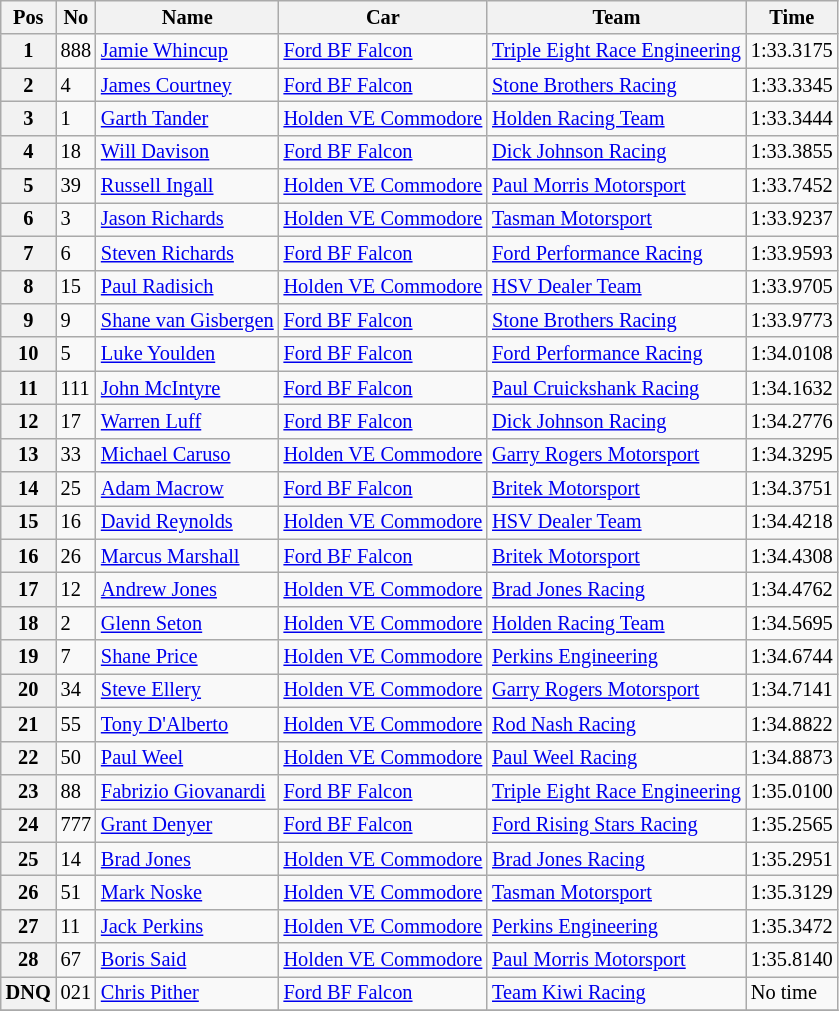<table class="wikitable" style="font-size: 85%;">
<tr>
<th>Pos</th>
<th>No</th>
<th>Name</th>
<th>Car</th>
<th>Team</th>
<th>Time</th>
</tr>
<tr>
<th>1</th>
<td>888</td>
<td> <a href='#'>Jamie Whincup</a></td>
<td><a href='#'>Ford BF Falcon</a></td>
<td><a href='#'>Triple Eight Race Engineering</a></td>
<td>1:33.3175</td>
</tr>
<tr>
<th>2</th>
<td>4</td>
<td> <a href='#'>James Courtney</a></td>
<td><a href='#'>Ford BF Falcon</a></td>
<td><a href='#'>Stone Brothers Racing</a></td>
<td>1:33.3345</td>
</tr>
<tr>
<th>3</th>
<td>1</td>
<td> <a href='#'>Garth Tander</a></td>
<td><a href='#'>Holden VE Commodore</a></td>
<td><a href='#'>Holden Racing Team</a></td>
<td>1:33.3444</td>
</tr>
<tr>
<th>4</th>
<td>18</td>
<td> <a href='#'>Will Davison</a></td>
<td><a href='#'>Ford BF Falcon</a></td>
<td><a href='#'>Dick Johnson Racing</a></td>
<td>1:33.3855</td>
</tr>
<tr>
<th>5</th>
<td>39</td>
<td> <a href='#'>Russell Ingall</a></td>
<td><a href='#'>Holden VE Commodore</a></td>
<td><a href='#'>Paul Morris Motorsport</a></td>
<td>1:33.7452</td>
</tr>
<tr>
<th>6</th>
<td>3</td>
<td> <a href='#'>Jason Richards</a></td>
<td><a href='#'>Holden VE Commodore</a></td>
<td><a href='#'>Tasman Motorsport</a></td>
<td>1:33.9237</td>
</tr>
<tr>
<th>7</th>
<td>6</td>
<td> <a href='#'>Steven Richards</a></td>
<td><a href='#'>Ford BF Falcon</a></td>
<td><a href='#'>Ford Performance Racing</a></td>
<td>1:33.9593</td>
</tr>
<tr>
<th>8</th>
<td>15</td>
<td> <a href='#'>Paul Radisich</a></td>
<td><a href='#'>Holden VE Commodore</a></td>
<td><a href='#'>HSV Dealer Team</a></td>
<td>1:33.9705</td>
</tr>
<tr>
<th>9</th>
<td>9</td>
<td> <a href='#'>Shane van Gisbergen</a></td>
<td><a href='#'>Ford BF Falcon</a></td>
<td><a href='#'>Stone Brothers Racing</a></td>
<td>1:33.9773</td>
</tr>
<tr>
<th>10</th>
<td>5</td>
<td> <a href='#'>Luke Youlden</a></td>
<td><a href='#'>Ford BF Falcon</a></td>
<td><a href='#'>Ford Performance Racing</a></td>
<td>1:34.0108</td>
</tr>
<tr>
<th>11</th>
<td>111</td>
<td> <a href='#'>John McIntyre</a></td>
<td><a href='#'>Ford BF Falcon</a></td>
<td><a href='#'>Paul Cruickshank Racing</a></td>
<td>1:34.1632</td>
</tr>
<tr>
<th>12</th>
<td>17</td>
<td> <a href='#'>Warren Luff</a></td>
<td><a href='#'>Ford BF Falcon</a></td>
<td><a href='#'>Dick Johnson Racing</a></td>
<td>1:34.2776</td>
</tr>
<tr>
<th>13</th>
<td>33</td>
<td> <a href='#'>Michael Caruso</a></td>
<td><a href='#'>Holden VE Commodore</a></td>
<td><a href='#'>Garry Rogers Motorsport</a></td>
<td>1:34.3295</td>
</tr>
<tr>
<th>14</th>
<td>25</td>
<td> <a href='#'>Adam Macrow</a></td>
<td><a href='#'>Ford BF Falcon</a></td>
<td><a href='#'>Britek Motorsport</a></td>
<td>1:34.3751</td>
</tr>
<tr>
<th>15</th>
<td>16</td>
<td> <a href='#'>David Reynolds</a></td>
<td><a href='#'>Holden VE Commodore</a></td>
<td><a href='#'>HSV Dealer Team</a></td>
<td>1:34.4218</td>
</tr>
<tr>
<th>16</th>
<td>26</td>
<td> <a href='#'>Marcus Marshall</a></td>
<td><a href='#'>Ford BF Falcon</a></td>
<td><a href='#'>Britek Motorsport</a></td>
<td>1:34.4308</td>
</tr>
<tr>
<th>17</th>
<td>12</td>
<td> <a href='#'>Andrew Jones</a></td>
<td><a href='#'>Holden VE Commodore</a></td>
<td><a href='#'>Brad Jones Racing</a></td>
<td>1:34.4762</td>
</tr>
<tr>
<th>18</th>
<td>2</td>
<td> <a href='#'>Glenn Seton</a></td>
<td><a href='#'>Holden VE Commodore</a></td>
<td><a href='#'>Holden Racing Team</a></td>
<td>1:34.5695</td>
</tr>
<tr>
<th>19</th>
<td>7</td>
<td> <a href='#'>Shane Price</a></td>
<td><a href='#'>Holden VE Commodore</a></td>
<td><a href='#'>Perkins Engineering</a></td>
<td>1:34.6744</td>
</tr>
<tr>
<th>20</th>
<td>34</td>
<td> <a href='#'>Steve Ellery</a></td>
<td><a href='#'>Holden VE Commodore</a></td>
<td><a href='#'>Garry Rogers Motorsport</a></td>
<td>1:34.7141</td>
</tr>
<tr>
<th>21</th>
<td>55</td>
<td> <a href='#'>Tony D'Alberto</a></td>
<td><a href='#'>Holden VE Commodore</a></td>
<td><a href='#'>Rod Nash Racing</a></td>
<td>1:34.8822</td>
</tr>
<tr>
<th>22</th>
<td>50</td>
<td> <a href='#'>Paul Weel</a></td>
<td><a href='#'>Holden VE Commodore</a></td>
<td><a href='#'>Paul Weel Racing</a></td>
<td>1:34.8873</td>
</tr>
<tr>
<th>23</th>
<td>88</td>
<td> <a href='#'>Fabrizio Giovanardi</a></td>
<td><a href='#'>Ford BF Falcon</a></td>
<td><a href='#'>Triple Eight Race Engineering</a></td>
<td>1:35.0100</td>
</tr>
<tr>
<th>24</th>
<td>777</td>
<td> <a href='#'>Grant Denyer</a></td>
<td><a href='#'>Ford BF Falcon</a></td>
<td><a href='#'>Ford Rising Stars Racing</a></td>
<td>1:35.2565</td>
</tr>
<tr>
<th>25</th>
<td>14</td>
<td> <a href='#'>Brad Jones</a></td>
<td><a href='#'>Holden VE Commodore</a></td>
<td><a href='#'>Brad Jones Racing</a></td>
<td>1:35.2951</td>
</tr>
<tr>
<th>26</th>
<td>51</td>
<td> <a href='#'>Mark Noske</a></td>
<td><a href='#'>Holden VE Commodore</a></td>
<td><a href='#'>Tasman Motorsport</a></td>
<td>1:35.3129</td>
</tr>
<tr>
<th>27</th>
<td>11</td>
<td> <a href='#'>Jack Perkins</a></td>
<td><a href='#'>Holden VE Commodore</a></td>
<td><a href='#'>Perkins Engineering</a></td>
<td>1:35.3472</td>
</tr>
<tr>
<th>28</th>
<td>67</td>
<td> <a href='#'>Boris Said</a></td>
<td><a href='#'>Holden VE Commodore</a></td>
<td><a href='#'>Paul Morris Motorsport</a></td>
<td>1:35.8140</td>
</tr>
<tr>
<th>DNQ</th>
<td>021</td>
<td> <a href='#'>Chris Pither</a></td>
<td><a href='#'>Ford BF Falcon</a></td>
<td><a href='#'>Team Kiwi Racing</a></td>
<td>No time</td>
</tr>
<tr>
</tr>
</table>
